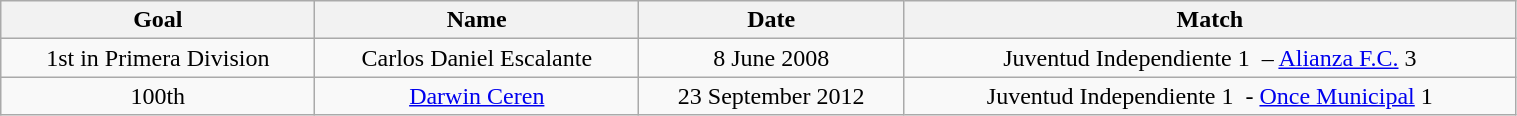<table class="wikitable unsortable" style="text-align:center; width:80%;">
<tr>
<th>Goal</th>
<th>Name</th>
<th>Date</th>
<th>Match</th>
</tr>
<tr>
<td>1st in Primera Division</td>
<td> Carlos Daniel Escalante</td>
<td>8 June 2008</td>
<td>Juventud Independiente 1  – <a href='#'>Alianza F.C.</a> 3</td>
</tr>
<tr>
<td>100th</td>
<td> <a href='#'>Darwin Ceren</a></td>
<td>23 September 2012</td>
<td>Juventud Independiente 1  - <a href='#'>Once Municipal</a> 1</td>
</tr>
</table>
